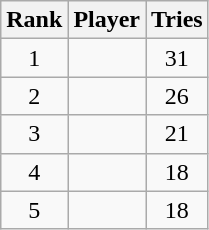<table class="wikitable sortable" style="text-align:center;">
<tr>
<th>Rank</th>
<th>Player</th>
<th>Tries</th>
</tr>
<tr>
<td>1</td>
<td align=left> </td>
<td>31</td>
</tr>
<tr>
<td>2</td>
<td align=left> </td>
<td>26</td>
</tr>
<tr>
<td>3</td>
<td align=left> </td>
<td>21</td>
</tr>
<tr>
<td>4</td>
<td align=left> </td>
<td>18</td>
</tr>
<tr>
<td>5</td>
<td align=left> </td>
<td>18<br></td>
</tr>
</table>
